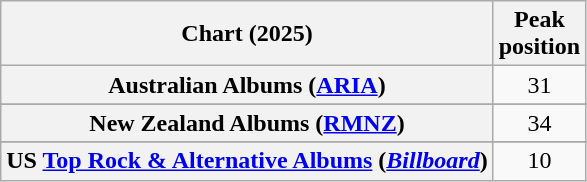<table class="wikitable sortable plainrowheaders" style="text-align:center">
<tr>
<th scope="col">Chart (2025)</th>
<th scope="col">Peak<br>position</th>
</tr>
<tr>
<th scope="row">Australian Albums (<a href='#'>ARIA</a>)</th>
<td>31</td>
</tr>
<tr>
</tr>
<tr>
</tr>
<tr>
</tr>
<tr>
</tr>
<tr>
<th scope="row">New Zealand Albums (<a href='#'>RMNZ</a>)</th>
<td>34</td>
</tr>
<tr>
</tr>
<tr>
</tr>
<tr>
</tr>
<tr>
</tr>
<tr>
</tr>
<tr>
<th scope="row">US <a href='#'>Top Rock & Alternative Albums</a> (<em><a href='#'>Billboard</a></em>)</th>
<td>10</td>
</tr>
</table>
